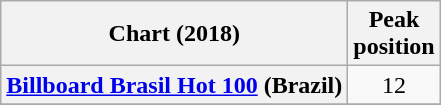<table class="wikitable sortable plainrowheaders" style="text-align:center">
<tr>
<th scope="col">Chart (2018)</th>
<th scope="col">Peak<br>position</th>
</tr>
<tr>
<th scope="row"><a href='#'>Billboard Brasil Hot 100</a> (Brazil)</th>
<td>12</td>
</tr>
<tr>
</tr>
</table>
